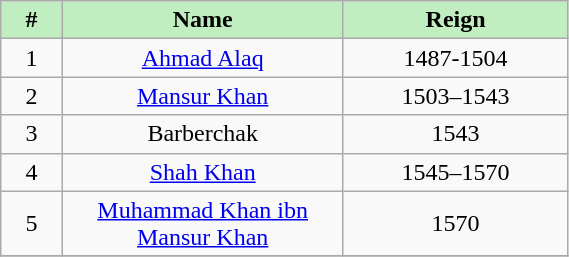<table class="wikitable" width=30%>
<tr>
<th style="background-color:#C0EEC0" width=1%>#</th>
<th style="background-color:#C0EEC0" width=4%>Name</th>
<th style="background-color:#C0EEC0" width=4%>Reign</th>
</tr>
<tr>
<td align="center">1</td>
<td align="center"><a href='#'>Ahmad Alaq</a></td>
<td align="center">1487-1504</td>
</tr>
<tr>
<td align="center">2</td>
<td align="center"><a href='#'>Mansur Khan</a></td>
<td align="center">1503–1543</td>
</tr>
<tr>
<td align="center">3</td>
<td align="center">Barberchak</td>
<td align="center">1543</td>
</tr>
<tr>
<td align="center">4</td>
<td align="center"><a href='#'>Shah Khan</a></td>
<td align="center">1545–1570</td>
</tr>
<tr>
<td align="center">5</td>
<td align="center"><a href='#'>Muhammad Khan ibn Mansur Khan</a></td>
<td align="center">1570</td>
</tr>
<tr>
</tr>
</table>
